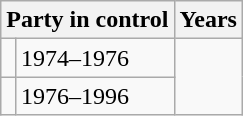<table class="wikitable">
<tr>
<th colspan="2">Party in control</th>
<th>Years</th>
</tr>
<tr>
<td></td>
<td>1974–1976</td>
</tr>
<tr>
<td></td>
<td>1976–1996</td>
</tr>
</table>
